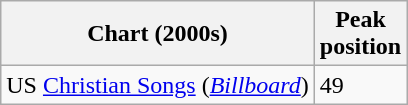<table class="wikitable">
<tr>
<th scope="col">Chart (2000s)</th>
<th scope="col">Peak<br>position</th>
</tr>
<tr>
<td>US <a href='#'>Christian Songs</a> (<em><a href='#'>Billboard</a></em>)</td>
<td>49</td>
</tr>
</table>
